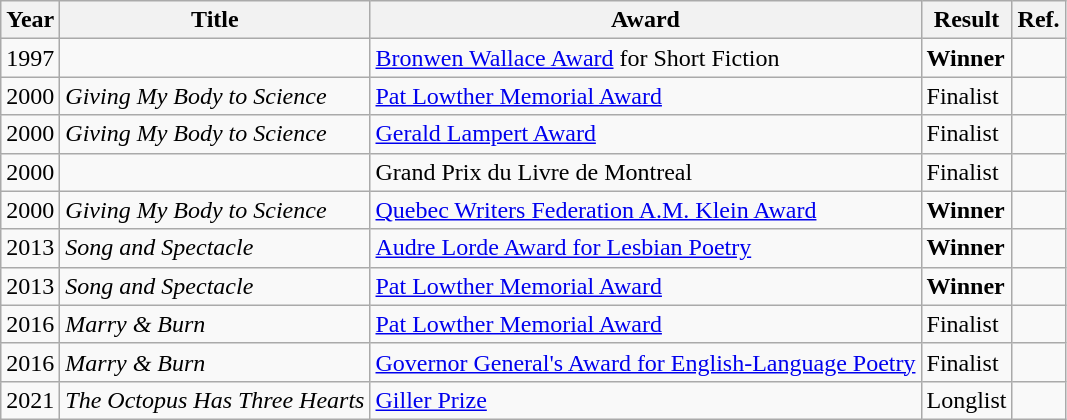<table class="wikitable sortable mw-collapsible">
<tr>
<th>Year</th>
<th>Title</th>
<th>Award</th>
<th>Result</th>
<th>Ref.</th>
</tr>
<tr>
<td>1997</td>
<td></td>
<td><a href='#'>Bronwen Wallace Award</a> for Short Fiction</td>
<td><strong>Winner</strong></td>
<td></td>
</tr>
<tr>
<td>2000</td>
<td><em>Giving My Body to Science</em></td>
<td><a href='#'>Pat Lowther Memorial Award</a></td>
<td>Finalist</td>
<td></td>
</tr>
<tr>
<td>2000</td>
<td><em>Giving My Body to Science</em></td>
<td><a href='#'>Gerald Lampert Award</a></td>
<td>Finalist</td>
<td></td>
</tr>
<tr>
<td>2000</td>
<td></td>
<td>Grand Prix du Livre de Montreal</td>
<td>Finalist</td>
<td></td>
</tr>
<tr>
<td>2000</td>
<td><em>Giving My Body to Science</em></td>
<td><a href='#'>Quebec Writers Federation A.M. Klein Award</a></td>
<td><strong>Winner</strong></td>
<td></td>
</tr>
<tr>
<td>2013</td>
<td><em>Song and Spectacle</em></td>
<td><a href='#'>Audre Lorde Award for Lesbian Poetry</a></td>
<td><strong>Winner</strong></td>
<td></td>
</tr>
<tr>
<td>2013</td>
<td><em>Song and Spectacle</em></td>
<td><a href='#'>Pat Lowther Memorial Award</a></td>
<td><strong>Winner</strong></td>
<td></td>
</tr>
<tr>
<td>2016</td>
<td><em>Marry & Burn</em></td>
<td><a href='#'>Pat Lowther Memorial Award</a></td>
<td>Finalist</td>
<td></td>
</tr>
<tr>
<td>2016</td>
<td><em>Marry & Burn</em></td>
<td><a href='#'>Governor General's Award for English-Language Poetry</a></td>
<td>Finalist</td>
<td></td>
</tr>
<tr>
<td>2021</td>
<td><em>The Octopus Has Three Hearts</em></td>
<td><a href='#'>Giller Prize</a></td>
<td>Longlist</td>
<td></td>
</tr>
</table>
